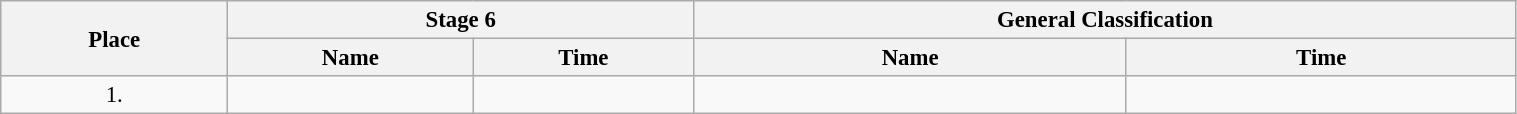<table class="wikitable"  style="font-size:95%; width:80%;">
<tr>
<th rowspan="2">Place</th>
<th colspan="2">Stage 6</th>
<th colspan="2">General Classification</th>
</tr>
<tr>
<th>Name</th>
<th>Time</th>
<th>Name</th>
<th>Time</th>
</tr>
<tr>
<td style="text-align:center;">1.</td>
<td></td>
<td></td>
<td></td>
<td></td>
</tr>
</table>
